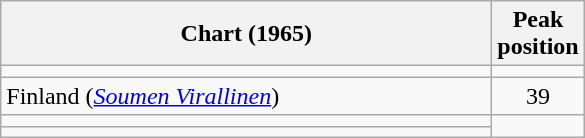<table class="wikitable sortable">
<tr>
<th style="width:20em;">Chart (1965)</th>
<th>Peak<br>position</th>
</tr>
<tr>
<td></td>
</tr>
<tr>
<td align="left">Finland (<a href='#'><em>Soumen Virallinen</em></a>)</td>
<td style="text-align:center;">39</td>
</tr>
<tr>
<td></td>
</tr>
<tr>
<td></td>
</tr>
</table>
